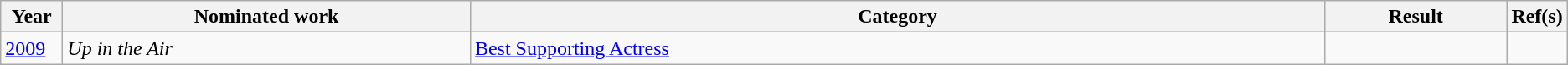<table class="wikitable">
<tr>
<th width=4%>Year</th>
<th width=27%>Nominated work</th>
<th width=57%>Category</th>
<th width=12%>Result</th>
<th width=4%>Ref(s)</th>
</tr>
<tr>
<td><a href='#'>2009</a></td>
<td><em>Up in the Air</em></td>
<td><a href='#'>Best Supporting Actress</a></td>
<td></td>
<td></td>
</tr>
</table>
